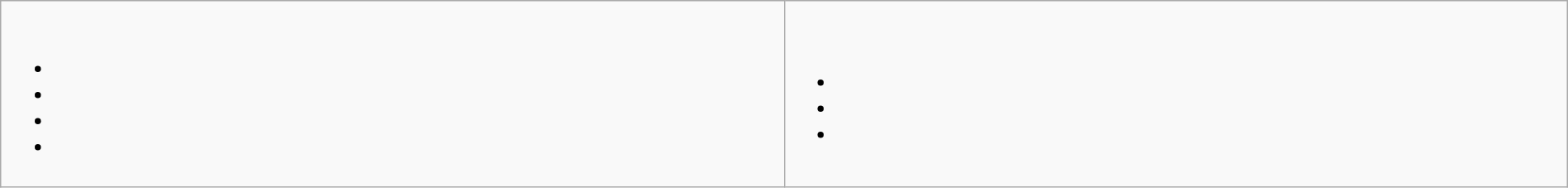<table class=wikitable width=100% style="font-size:115%;">
<tr>
<td><br><ul><li></li><li></li><li></li><li></li></ul></td>
<td><br><ul><li></li><li></li><li></li></ul></td>
</tr>
</table>
